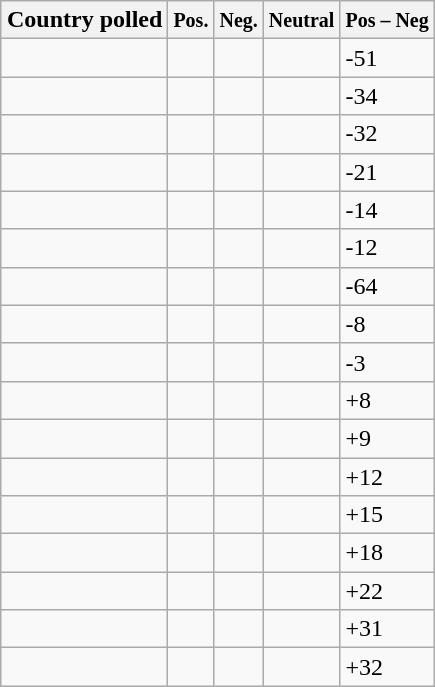<table class="wikitable sortable floatright" style="border:1px black; float:right; margin-left:1em;">
<tr>
<th>Country polled</th>
<th><small>Pos.</small></th>
<th><small>Neg.</small></th>
<th><small>Neutral</small></th>
<th><small>Pos – Neg</small></th>
</tr>
<tr>
<td></td>
<td></td>
<td></td>
<td></td>
<td><span>-51</span></td>
</tr>
<tr>
<td></td>
<td></td>
<td></td>
<td></td>
<td><span>-34</span></td>
</tr>
<tr>
<td></td>
<td></td>
<td></td>
<td></td>
<td><span>-32</span></td>
</tr>
<tr>
<td></td>
<td></td>
<td></td>
<td></td>
<td><span>-21</span></td>
</tr>
<tr>
<td></td>
<td></td>
<td></td>
<td></td>
<td><span>-14</span></td>
</tr>
<tr>
<td></td>
<td></td>
<td></td>
<td></td>
<td><span>-12</span></td>
</tr>
<tr>
<td></td>
<td></td>
<td></td>
<td></td>
<td><span>-64</span></td>
</tr>
<tr>
<td></td>
<td></td>
<td></td>
<td></td>
<td><span>-8</span></td>
</tr>
<tr>
<td></td>
<td></td>
<td></td>
<td></td>
<td><span>-3</span></td>
</tr>
<tr>
<td></td>
<td></td>
<td></td>
<td></td>
<td><span>+8</span></td>
</tr>
<tr>
<td></td>
<td></td>
<td></td>
<td></td>
<td><span>+9</span></td>
</tr>
<tr>
<td></td>
<td></td>
<td></td>
<td></td>
<td><span>+12</span></td>
</tr>
<tr>
<td></td>
<td></td>
<td></td>
<td></td>
<td><span>+15</span></td>
</tr>
<tr>
<td></td>
<td></td>
<td></td>
<td></td>
<td><span>+18</span></td>
</tr>
<tr>
<td></td>
<td></td>
<td></td>
<td></td>
<td><span>+22</span></td>
</tr>
<tr>
<td></td>
<td></td>
<td></td>
<td></td>
<td><span>+31</span></td>
</tr>
<tr>
<td></td>
<td></td>
<td></td>
<td></td>
<td><span>+32</span></td>
</tr>
</table>
